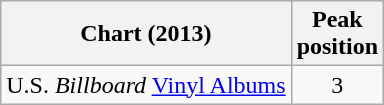<table class="wikitable sortable plainrowheaders">
<tr>
<th>Chart (2013)</th>
<th>Peak<br> position</th>
</tr>
<tr>
<td>U.S. <em>Billboard</em> <a href='#'>Vinyl Albums</a></td>
<td style="text-align:center;">3</td>
</tr>
</table>
